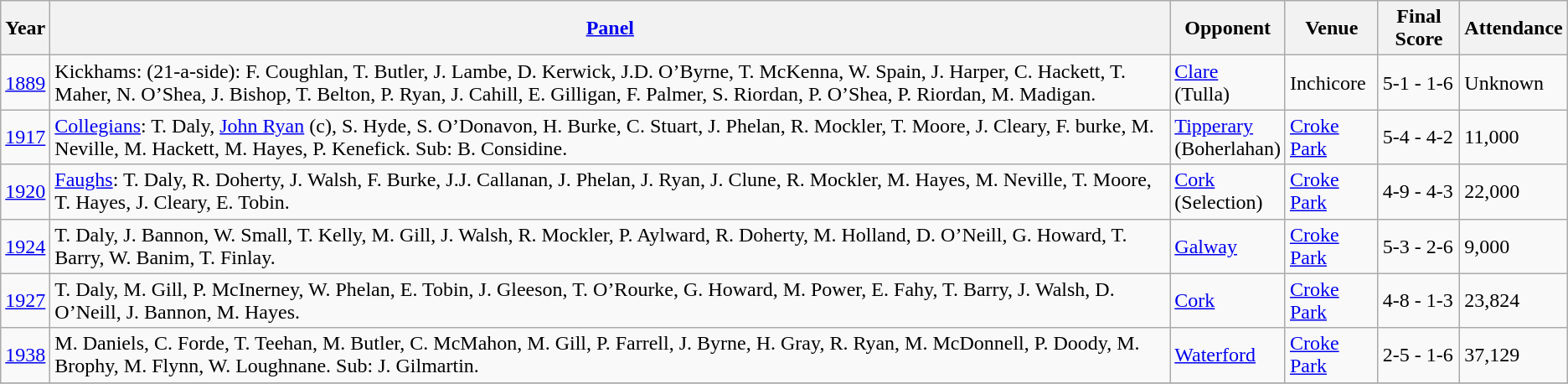<table class="wikitable">
<tr>
<th>Year</th>
<th><a href='#'>Panel</a></th>
<th>Opponent</th>
<th>Venue</th>
<th>Final Score</th>
<th>Attendance</th>
</tr>
<tr>
<td><a href='#'>1889</a></td>
<td>Kickhams: (21-a-side): F. Coughlan, T. Butler, J. Lambe, D. Kerwick, J.D. O’Byrne, T. McKenna, W. Spain, J. Harper, C. Hackett, T. Maher, N. O’Shea, J. Bishop, T. Belton, P. Ryan, J. Cahill, E. Gilligan, F. Palmer, S. Riordan, P. O’Shea, P. Riordan, M. Madigan.</td>
<td><a href='#'>Clare</a><br>(Tulla)</td>
<td>Inchicore</td>
<td>5-1 - 1-6</td>
<td>Unknown</td>
</tr>
<tr>
<td><a href='#'>1917</a></td>
<td><a href='#'>Collegians</a>: T. Daly, <a href='#'>John Ryan</a> (c), S. Hyde, S. O’Donavon, H. Burke, C. Stuart, J. Phelan, R. Mockler, T. Moore, J. Cleary, F. burke, M. Neville, M. Hackett, M. Hayes, P. Kenefick. Sub: B. Considine.</td>
<td><a href='#'>Tipperary</a><br>(Boherlahan)</td>
<td><a href='#'>Croke Park</a></td>
<td>5-4 - 4-2</td>
<td>11,000</td>
</tr>
<tr>
<td><a href='#'>1920</a></td>
<td><a href='#'>Faughs</a>: T. Daly, R. Doherty, J. Walsh, F. Burke, J.J. Callanan, J. Phelan, J. Ryan, J. Clune, R. Mockler, M. Hayes, M. Neville, T. Moore, T. Hayes, J. Cleary, E. Tobin.</td>
<td><a href='#'>Cork</a><br>(Selection)</td>
<td><a href='#'>Croke Park</a></td>
<td>4-9 - 4-3</td>
<td>22,000</td>
</tr>
<tr>
<td><a href='#'>1924</a></td>
<td>T. Daly, J. Bannon, W. Small, T. Kelly, M. Gill, J. Walsh, R. Mockler, P. Aylward, R. Doherty, M. Holland, D. O’Neill, G. Howard, T. Barry, W. Banim, T. Finlay.</td>
<td><a href='#'>Galway</a></td>
<td><a href='#'>Croke Park</a></td>
<td>5-3 - 2-6</td>
<td>9,000</td>
</tr>
<tr>
<td><a href='#'>1927</a></td>
<td>T. Daly, M. Gill, P. McInerney, W. Phelan, E. Tobin, J. Gleeson, T. O’Rourke, G. Howard, M. Power, E. Fahy, T. Barry, J. Walsh, D. O’Neill, J. Bannon, M. Hayes.</td>
<td><a href='#'>Cork</a></td>
<td><a href='#'>Croke Park</a></td>
<td>4-8 - 1-3</td>
<td>23,824</td>
</tr>
<tr>
<td><a href='#'>1938</a></td>
<td>M. Daniels, C. Forde, T. Teehan, M. Butler, C. McMahon, M. Gill, P. Farrell, J. Byrne, H. Gray, R. Ryan, M. McDonnell, P. Doody, M. Brophy, M. Flynn, W. Loughnane. Sub: J. Gilmartin.</td>
<td><a href='#'>Waterford</a></td>
<td><a href='#'>Croke Park</a></td>
<td>2-5 - 1-6</td>
<td>37,129</td>
</tr>
<tr>
</tr>
</table>
